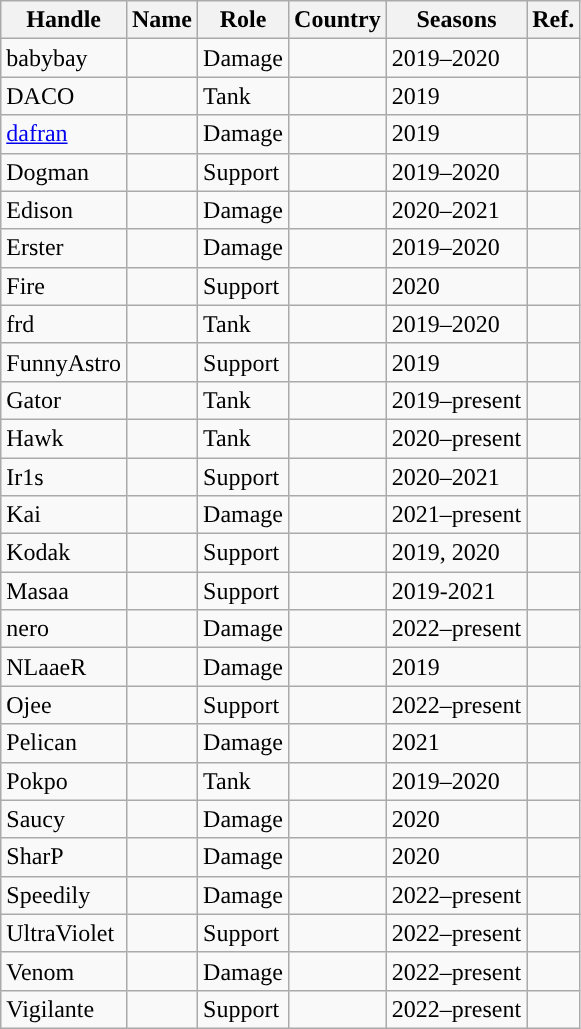<table class="wikitable sortable" style="text-align:left;">
<tr>
<th style="background-color:#">Handle</th>
<th style="background-color:#">Name</th>
<th style="background-color:#">Role</th>
<th style="background-color:#">Country</th>
<th style="background-color:#">Seasons</th>
<th style="background-color:#">Ref.</th>
</tr>
<tr>
<td>babybay</td>
<td></td>
<td>Damage</td>
<td></td>
<td>2019–2020</td>
<td></td>
</tr>
<tr>
<td>DACO</td>
<td></td>
<td>Tank</td>
<td></td>
<td>2019</td>
<td></td>
</tr>
<tr>
<td><a href='#'>dafran</a></td>
<td></td>
<td>Damage</td>
<td></td>
<td>2019</td>
<td></td>
</tr>
<tr>
<td>Dogman</td>
<td></td>
<td>Support</td>
<td></td>
<td>2019–2020</td>
<td></td>
</tr>
<tr>
<td>Edison</td>
<td></td>
<td>Damage</td>
<td></td>
<td>2020–2021</td>
<td></td>
</tr>
<tr>
<td>Erster</td>
<td></td>
<td>Damage</td>
<td></td>
<td>2019–2020</td>
<td></td>
</tr>
<tr>
<td>Fire</td>
<td></td>
<td>Support</td>
<td></td>
<td>2020</td>
<td></td>
</tr>
<tr>
<td>frd</td>
<td></td>
<td>Tank</td>
<td></td>
<td>2019–2020</td>
<td></td>
</tr>
<tr>
<td>FunnyAstro</td>
<td></td>
<td>Support</td>
<td></td>
<td>2019</td>
<td></td>
</tr>
<tr>
<td>Gator</td>
<td></td>
<td>Tank</td>
<td></td>
<td>2019–present</td>
<td></td>
</tr>
<tr>
<td>Hawk</td>
<td></td>
<td>Tank</td>
<td></td>
<td>2020–present</td>
<td></td>
</tr>
<tr>
<td>Ir1s</td>
<td></td>
<td>Support</td>
<td></td>
<td>2020–2021</td>
<td></td>
</tr>
<tr>
<td>Kai</td>
<td></td>
<td>Damage</td>
<td></td>
<td>2021–present</td>
<td></td>
</tr>
<tr>
<td>Kodak</td>
<td></td>
<td>Support</td>
<td></td>
<td>2019, 2020</td>
<td></td>
</tr>
<tr>
<td>Masaa</td>
<td></td>
<td>Support</td>
<td></td>
<td>2019-2021</td>
<td></td>
</tr>
<tr>
<td>nero</td>
<td></td>
<td>Damage</td>
<td></td>
<td>2022–present</td>
<td></td>
</tr>
<tr>
<td>NLaaeR</td>
<td></td>
<td>Damage</td>
<td></td>
<td>2019</td>
<td></td>
</tr>
<tr>
<td>Ojee</td>
<td></td>
<td>Support</td>
<td></td>
<td>2022–present</td>
<td></td>
</tr>
<tr>
<td>Pelican</td>
<td></td>
<td>Damage</td>
<td></td>
<td>2021</td>
<td></td>
</tr>
<tr>
<td>Pokpo</td>
<td></td>
<td>Tank</td>
<td></td>
<td>2019–2020</td>
<td></td>
</tr>
<tr>
<td>Saucy</td>
<td></td>
<td>Damage</td>
<td></td>
<td>2020</td>
<td></td>
</tr>
<tr>
<td>SharP</td>
<td></td>
<td>Damage</td>
<td></td>
<td>2020</td>
<td></td>
</tr>
<tr>
<td>Speedily</td>
<td></td>
<td>Damage</td>
<td></td>
<td>2022–present</td>
<td></td>
</tr>
<tr>
<td>UltraViolet</td>
<td></td>
<td>Support</td>
<td></td>
<td>2022–present</td>
<td></td>
</tr>
<tr>
<td>Venom</td>
<td></td>
<td>Damage</td>
<td></td>
<td>2022–present</td>
<td></td>
</tr>
<tr>
<td>Vigilante</td>
<td></td>
<td>Support</td>
<td></td>
<td>2022–present</td>
<td></td>
</tr>
</table>
